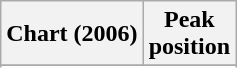<table class="wikitable sortable plainrowheaders" style="text-align:center">
<tr>
<th scope="col">Chart (2006)</th>
<th scope="col">Peak<br> position</th>
</tr>
<tr>
</tr>
<tr>
</tr>
<tr>
</tr>
<tr>
</tr>
<tr>
</tr>
<tr>
</tr>
<tr>
</tr>
<tr>
</tr>
<tr>
</tr>
<tr>
</tr>
<tr>
</tr>
<tr>
</tr>
<tr>
</tr>
<tr>
</tr>
<tr>
</tr>
<tr>
</tr>
</table>
